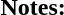<table class="toccolours">
<tr>
<td><br><strong>Notes:</strong>
</td>
</tr>
</table>
